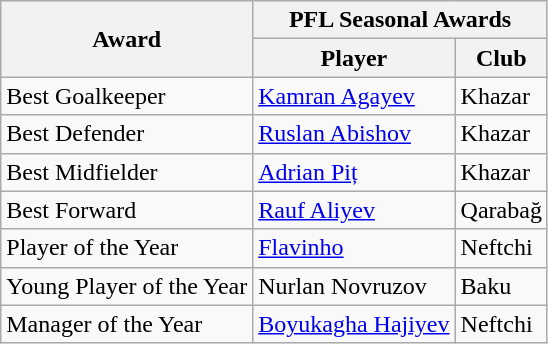<table class="wikitable">
<tr>
<th rowspan="2">Award</th>
<th colspan="2">PFL Seasonal Awards</th>
</tr>
<tr>
<th>Player</th>
<th>Club</th>
</tr>
<tr>
<td>Best Goalkeeper</td>
<td> <a href='#'>Kamran Agayev</a></td>
<td>Khazar</td>
</tr>
<tr>
<td>Best Defender</td>
<td> <a href='#'>Ruslan Abishov</a></td>
<td>Khazar</td>
</tr>
<tr>
<td>Best Midfielder</td>
<td> <a href='#'>Adrian Piț</a></td>
<td>Khazar</td>
</tr>
<tr>
<td>Best Forward</td>
<td> <a href='#'>Rauf Aliyev</a></td>
<td>Qarabağ</td>
</tr>
<tr>
<td>Player of the Year</td>
<td> <a href='#'>Flavinho</a></td>
<td>Neftchi</td>
</tr>
<tr>
<td>Young Player of the Year</td>
<td> Nurlan Novruzov</td>
<td>Baku</td>
</tr>
<tr>
<td>Manager of the Year</td>
<td> <a href='#'>Boyukagha Hajiyev</a></td>
<td>Neftchi</td>
</tr>
</table>
